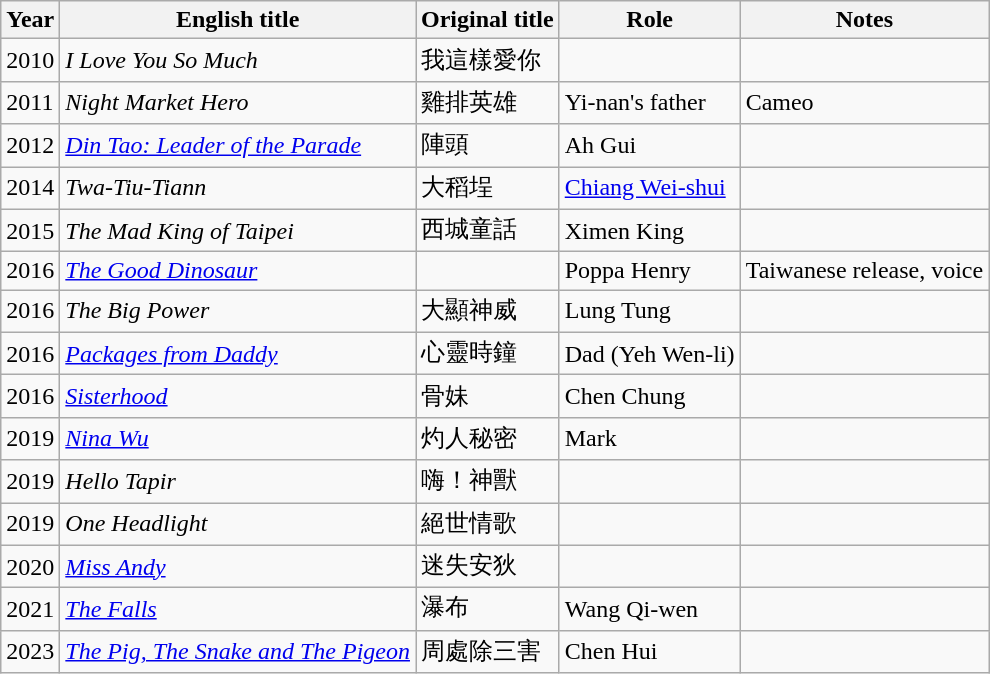<table class="wikitable sortable">
<tr>
<th>Year</th>
<th>English title</th>
<th>Original title</th>
<th>Role</th>
<th class="unsortable">Notes</th>
</tr>
<tr>
<td>2010</td>
<td><em>I Love You So Much</em></td>
<td>我這樣愛你</td>
<td></td>
<td></td>
</tr>
<tr>
<td>2011</td>
<td><em>Night Market Hero</em></td>
<td>雞排英雄</td>
<td>Yi-nan's father</td>
<td>Cameo</td>
</tr>
<tr>
<td>2012</td>
<td><em><a href='#'>Din Tao: Leader of the Parade</a></em></td>
<td>陣頭</td>
<td>Ah Gui</td>
<td></td>
</tr>
<tr>
<td>2014</td>
<td><em>Twa-Tiu-Tiann</em></td>
<td>大稻埕</td>
<td><a href='#'>Chiang Wei-shui</a></td>
<td></td>
</tr>
<tr>
<td>2015</td>
<td><em>The Mad King of Taipei</em></td>
<td>西城童話</td>
<td>Ximen King</td>
<td></td>
</tr>
<tr>
<td>2016</td>
<td><em><a href='#'>The Good Dinosaur</a></em></td>
<td></td>
<td>Poppa Henry</td>
<td>Taiwanese release, voice</td>
</tr>
<tr>
<td>2016</td>
<td><em>The Big Power</em></td>
<td>大顯神威</td>
<td>Lung Tung</td>
<td></td>
</tr>
<tr>
<td>2016</td>
<td><em><a href='#'>Packages from Daddy</a></em></td>
<td>心靈時鐘</td>
<td>Dad (Yeh Wen-li)</td>
<td></td>
</tr>
<tr>
<td>2016</td>
<td><em><a href='#'>Sisterhood</a></em></td>
<td>骨妹</td>
<td>Chen Chung</td>
<td></td>
</tr>
<tr>
<td>2019</td>
<td><em><a href='#'>Nina Wu</a></em></td>
<td>灼人秘密</td>
<td>Mark</td>
<td></td>
</tr>
<tr>
<td>2019</td>
<td><em>Hello Tapir</em></td>
<td>嗨！神獸</td>
<td></td>
<td></td>
</tr>
<tr>
<td>2019</td>
<td><em>One Headlight</em></td>
<td>絕世情歌</td>
<td></td>
<td></td>
</tr>
<tr>
<td>2020</td>
<td><em><a href='#'>Miss Andy</a></em></td>
<td>迷失安狄</td>
<td></td>
<td></td>
</tr>
<tr>
<td>2021</td>
<td><em><a href='#'>The Falls</a></em></td>
<td>瀑布</td>
<td>Wang Qi-wen</td>
<td></td>
</tr>
<tr>
<td>2023</td>
<td><em><a href='#'>The Pig, The Snake and The Pigeon</a></em></td>
<td>周處除三害</td>
<td>Chen Hui</td>
<td></td>
</tr>
</table>
